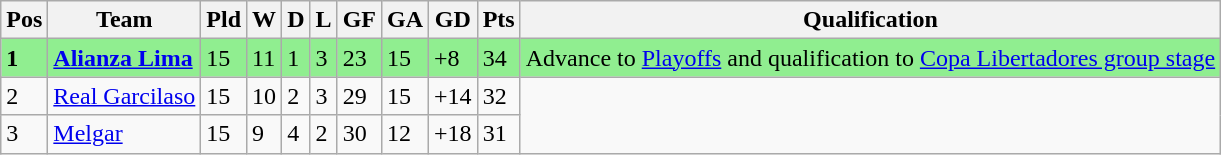<table class="wikitable">
<tr>
<th>Pos</th>
<th>Team</th>
<th><strong>Pld</strong></th>
<th>W</th>
<th>D</th>
<th>L</th>
<th>GF</th>
<th>GA</th>
<th>GD</th>
<th>Pts</th>
<th><strong>Qualification</strong></th>
</tr>
<tr bgcolor="90EE90">
<td><strong>1</strong></td>
<td><strong><a href='#'>Alianza Lima</a></strong></td>
<td>15</td>
<td>11</td>
<td>1</td>
<td>3</td>
<td>23</td>
<td>15</td>
<td>+8</td>
<td>34</td>
<td>Advance to <a href='#'>Playoffs</a> and qualification to <a href='#'>Copa Libertadores group stage</a></td>
</tr>
<tr>
<td>2</td>
<td><a href='#'>Real Garcilaso</a></td>
<td>15</td>
<td>10</td>
<td>2</td>
<td>3</td>
<td>29</td>
<td>15</td>
<td>+14</td>
<td>32</td>
<td rowspan="2"></td>
</tr>
<tr>
<td>3</td>
<td><a href='#'>Melgar</a></td>
<td>15</td>
<td>9</td>
<td>4</td>
<td>2</td>
<td>30</td>
<td>12</td>
<td>+18</td>
<td>31</td>
</tr>
</table>
